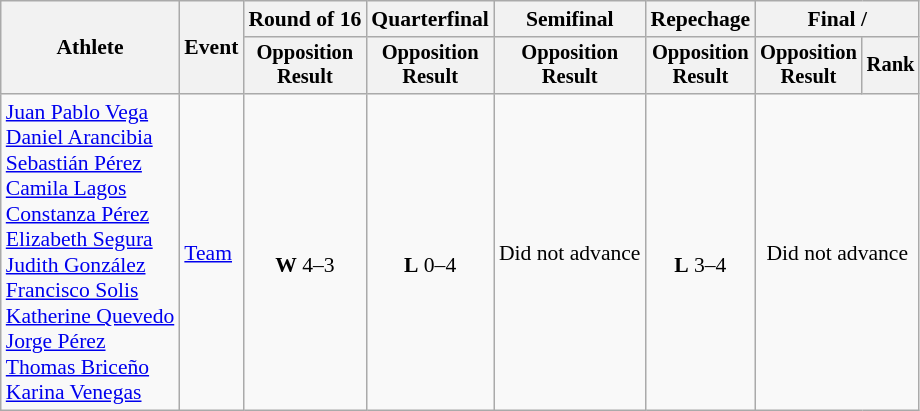<table class=wikitable style=font-size:90%>
<tr>
<th rowspan=2>Athlete</th>
<th rowspan=2>Event</th>
<th>Round of 16</th>
<th>Quarterfinal</th>
<th>Semifinal</th>
<th>Repechage</th>
<th colspan=2>Final / </th>
</tr>
<tr style=font-size:95%>
<th>Opposition<br>Result</th>
<th>Opposition<br>Result</th>
<th>Opposition<br>Result</th>
<th>Opposition<br>Result</th>
<th>Opposition<br>Result</th>
<th>Rank</th>
</tr>
<tr style="text-align:center">
<td style="text-align:left"><a href='#'>Juan Pablo Vega</a><br><a href='#'>Daniel Arancibia</a><br><a href='#'>Sebastián Pérez</a><br><a href='#'>Camila Lagos</a><br><a href='#'>Constanza Pérez</a><br><a href='#'>Elizabeth Segura</a><br><a href='#'>Judith González</a><br><a href='#'>Francisco Solis</a><br><a href='#'>Katherine Quevedo</a><br><a href='#'>Jorge Pérez</a><br><a href='#'>Thomas Briceño</a><br><a href='#'>Karina Venegas</a></td>
<td style="text-align:left"><a href='#'>Team</a></td>
<td><br><strong>W</strong> 4–3</td>
<td><br><strong>L</strong> 0–4</td>
<td>Did not advance</td>
<td><br><strong>L</strong> 3–4</td>
<td colspan="2">Did not advance</td>
</tr>
</table>
